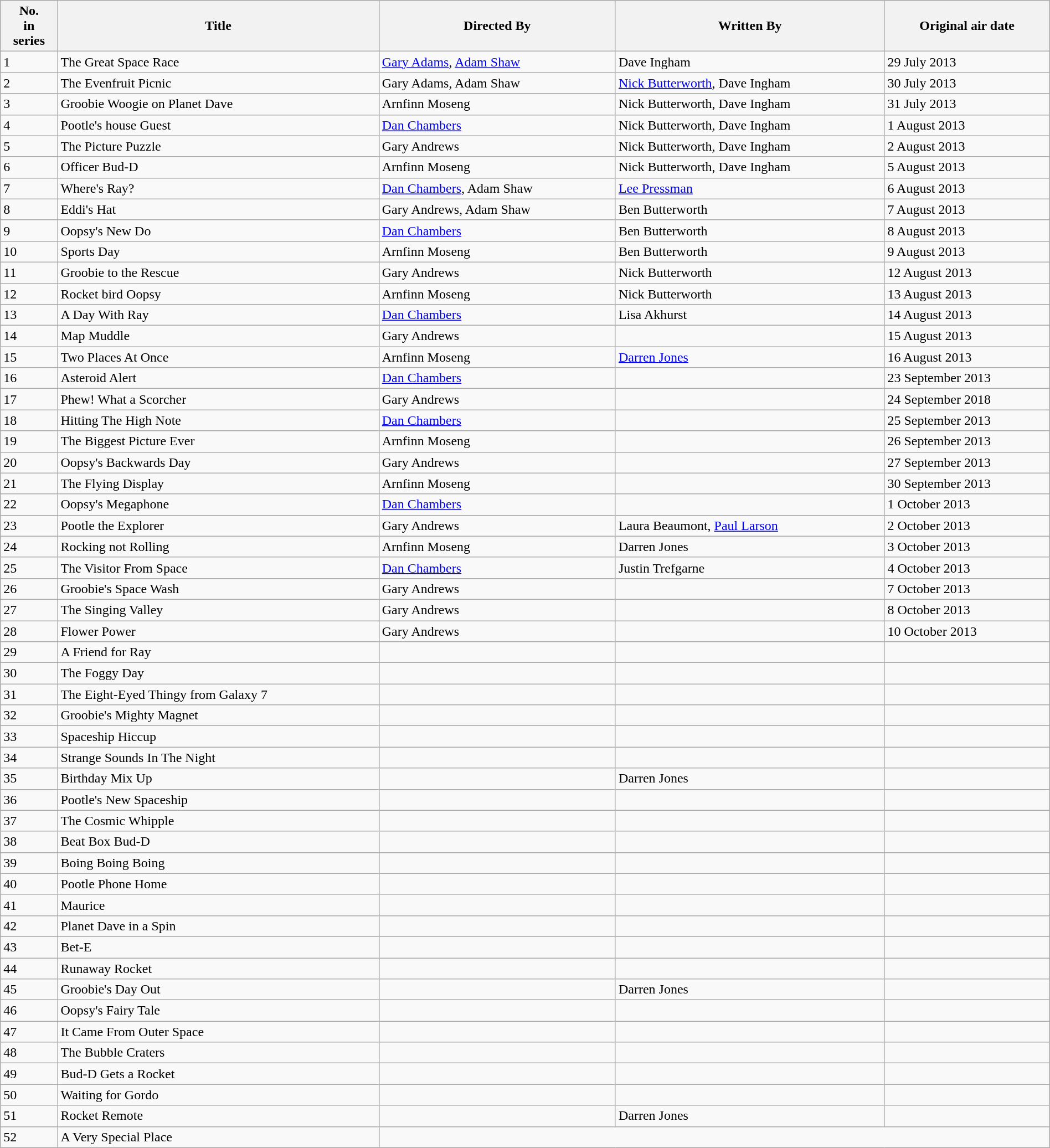<table class="wikitable plainrowheaders" border ="1" style="width:100%">
<tr>
<th style="background: 007FFF">No.<br>in<br>series</th>
<th style="background: 007FFF">Title</th>
<th style="background: 007FFF">Directed By</th>
<th style="background: 007FFF">Written By</th>
<th style="background: 007FFF">Original air date</th>
</tr>
<tr>
<td>1</td>
<td>The Great Space Race</td>
<td><a href='#'>Gary Adams</a>, <a href='#'>Adam Shaw</a></td>
<td>Dave Ingham</td>
<td>29 July 2013</td>
</tr>
<tr>
<td>2</td>
<td>The Evenfruit Picnic</td>
<td>Gary Adams, Adam Shaw</td>
<td><a href='#'>Nick Butterworth</a>, Dave Ingham</td>
<td>30 July 2013</td>
</tr>
<tr>
<td>3</td>
<td>Groobie Woogie on Planet Dave</td>
<td>Arnfinn Moseng</td>
<td>Nick Butterworth, Dave Ingham</td>
<td>31 July 2013</td>
</tr>
<tr>
<td>4</td>
<td>Pootle's house Guest</td>
<td><a href='#'>Dan Chambers</a></td>
<td>Nick Butterworth, Dave Ingham</td>
<td>1 August 2013</td>
</tr>
<tr>
<td>5</td>
<td>The Picture Puzzle</td>
<td>Gary Andrews</td>
<td>Nick Butterworth, Dave Ingham</td>
<td>2 August 2013</td>
</tr>
<tr>
<td>6</td>
<td>Officer Bud-D</td>
<td>Arnfinn Moseng</td>
<td>Nick Butterworth, Dave Ingham</td>
<td>5 August 2013</td>
</tr>
<tr>
<td>7</td>
<td>Where's Ray?</td>
<td><a href='#'>Dan Chambers</a>, Adam Shaw</td>
<td><a href='#'>Lee Pressman</a></td>
<td>6 August 2013</td>
</tr>
<tr>
<td>8</td>
<td>Eddi's Hat</td>
<td>Gary Andrews, Adam Shaw</td>
<td>Ben Butterworth</td>
<td>7 August 2013</td>
</tr>
<tr>
<td>9</td>
<td>Oopsy's New Do</td>
<td><a href='#'>Dan Chambers</a></td>
<td>Ben Butterworth</td>
<td>8 August 2013</td>
</tr>
<tr>
<td>10</td>
<td>Sports Day</td>
<td>Arnfinn Moseng</td>
<td>Ben Butterworth</td>
<td>9 August 2013</td>
</tr>
<tr>
<td>11</td>
<td>Groobie to the Rescue</td>
<td>Gary Andrews</td>
<td>Nick Butterworth</td>
<td>12 August 2013</td>
</tr>
<tr>
<td>12</td>
<td>Rocket bird Oopsy</td>
<td>Arnfinn Moseng</td>
<td>Nick Butterworth</td>
<td>13 August 2013</td>
</tr>
<tr>
<td>13</td>
<td>A Day With Ray</td>
<td><a href='#'>Dan Chambers</a></td>
<td>Lisa Akhurst</td>
<td>14 August 2013</td>
</tr>
<tr>
<td>14</td>
<td>Map Muddle</td>
<td>Gary Andrews</td>
<td></td>
<td>15 August 2013</td>
</tr>
<tr>
<td>15</td>
<td>Two Places At Once</td>
<td>Arnfinn Moseng</td>
<td><a href='#'>Darren Jones</a></td>
<td>16 August 2013</td>
</tr>
<tr>
<td>16</td>
<td>Asteroid Alert</td>
<td><a href='#'>Dan Chambers</a></td>
<td></td>
<td>23 September 2013</td>
</tr>
<tr>
<td>17</td>
<td>Phew! What a Scorcher</td>
<td>Gary Andrews</td>
<td></td>
<td>24 September 2018</td>
</tr>
<tr>
<td>18</td>
<td>Hitting The High Note</td>
<td><a href='#'>Dan Chambers</a></td>
<td></td>
<td>25 September 2013</td>
</tr>
<tr>
<td>19</td>
<td>The Biggest Picture Ever</td>
<td>Arnfinn Moseng</td>
<td></td>
<td>26 September 2013</td>
</tr>
<tr>
<td>20</td>
<td>Oopsy's Backwards Day</td>
<td>Gary Andrews</td>
<td></td>
<td>27 September 2013</td>
</tr>
<tr>
<td>21</td>
<td>The Flying Display</td>
<td>Arnfinn Moseng</td>
<td></td>
<td>30 September 2013</td>
</tr>
<tr>
<td>22</td>
<td>Oopsy's Megaphone</td>
<td><a href='#'>Dan Chambers</a></td>
<td></td>
<td>1 October 2013</td>
</tr>
<tr>
<td>23</td>
<td>Pootle the Explorer</td>
<td>Gary Andrews</td>
<td>Laura Beaumont, <a href='#'>Paul Larson</a></td>
<td>2 October 2013</td>
</tr>
<tr>
<td>24</td>
<td>Rocking not Rolling</td>
<td>Arnfinn Moseng</td>
<td>Darren Jones</td>
<td>3 October 2013</td>
</tr>
<tr>
<td>25</td>
<td>The Visitor From Space</td>
<td><a href='#'>Dan Chambers</a></td>
<td>Justin Trefgarne</td>
<td>4 October 2013</td>
</tr>
<tr>
<td>26</td>
<td>Groobie's Space Wash</td>
<td>Gary Andrews</td>
<td></td>
<td>7 October 2013</td>
</tr>
<tr>
<td>27</td>
<td>The Singing Valley</td>
<td>Gary Andrews</td>
<td></td>
<td>8 October 2013</td>
</tr>
<tr>
<td>28</td>
<td>Flower Power</td>
<td>Gary Andrews</td>
<td></td>
<td>10 October 2013</td>
</tr>
<tr>
<td>29</td>
<td>A Friend for Ray</td>
<td></td>
<td></td>
<td></td>
</tr>
<tr>
<td>30</td>
<td>The Foggy Day</td>
<td></td>
<td></td>
<td></td>
</tr>
<tr>
<td>31</td>
<td>The Eight-Eyed Thingy from Galaxy 7</td>
<td></td>
<td></td>
<td></td>
</tr>
<tr>
<td>32</td>
<td>Groobie's Mighty Magnet</td>
<td></td>
<td></td>
<td></td>
</tr>
<tr>
<td>33</td>
<td>Spaceship Hiccup</td>
<td></td>
<td></td>
<td></td>
</tr>
<tr>
<td>34</td>
<td>Strange Sounds In The Night</td>
<td></td>
<td></td>
<td></td>
</tr>
<tr>
<td>35</td>
<td>Birthday Mix Up</td>
<td></td>
<td>Darren Jones</td>
<td></td>
</tr>
<tr>
<td>36</td>
<td>Pootle's New Spaceship</td>
<td></td>
<td></td>
<td></td>
</tr>
<tr>
<td>37</td>
<td>The Cosmic Whipple</td>
<td></td>
<td></td>
<td></td>
</tr>
<tr>
<td>38</td>
<td>Beat Box Bud-D</td>
<td></td>
<td></td>
<td></td>
</tr>
<tr>
<td>39</td>
<td>Boing Boing Boing</td>
<td></td>
<td></td>
<td></td>
</tr>
<tr>
<td>40</td>
<td>Pootle Phone Home</td>
<td></td>
<td></td>
<td></td>
</tr>
<tr>
<td>41</td>
<td>Maurice</td>
<td></td>
<td></td>
<td></td>
</tr>
<tr>
<td>42</td>
<td>Planet Dave in a Spin</td>
<td></td>
<td></td>
<td></td>
</tr>
<tr>
<td>43</td>
<td>Bet-E</td>
<td></td>
<td></td>
<td></td>
</tr>
<tr>
<td>44</td>
<td>Runaway Rocket</td>
<td></td>
<td></td>
<td></td>
</tr>
<tr>
<td>45</td>
<td>Groobie's Day Out</td>
<td></td>
<td>Darren Jones</td>
<td></td>
</tr>
<tr>
<td>46</td>
<td>Oopsy's Fairy Tale</td>
<td></td>
<td></td>
<td></td>
</tr>
<tr>
<td>47</td>
<td>It Came From Outer Space</td>
<td></td>
<td></td>
<td></td>
</tr>
<tr>
<td>48</td>
<td>The Bubble Craters</td>
<td></td>
<td></td>
<td></td>
</tr>
<tr>
<td>49</td>
<td>Bud-D Gets a Rocket</td>
<td></td>
<td></td>
<td></td>
</tr>
<tr>
<td>50</td>
<td>Waiting for Gordo</td>
<td></td>
<td></td>
<td></td>
</tr>
<tr>
<td>51</td>
<td>Rocket Remote</td>
<td></td>
<td>Darren Jones</td>
<td></td>
</tr>
<tr>
<td>52</td>
<td>A Very Special Place</td>
</tr>
</table>
